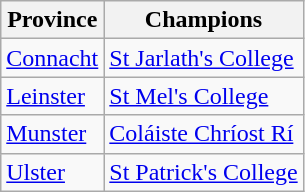<table class="wikitable">
<tr>
<th>Province</th>
<th>Champions</th>
</tr>
<tr>
<td><a href='#'>Connacht</a></td>
<td><a href='#'>St Jarlath's College</a></td>
</tr>
<tr>
<td><a href='#'>Leinster</a></td>
<td><a href='#'>St Mel's College</a></td>
</tr>
<tr>
<td><a href='#'>Munster</a></td>
<td><a href='#'>Coláiste Chríost Rí</a></td>
</tr>
<tr>
<td><a href='#'>Ulster</a></td>
<td><a href='#'>St Patrick's College</a></td>
</tr>
</table>
